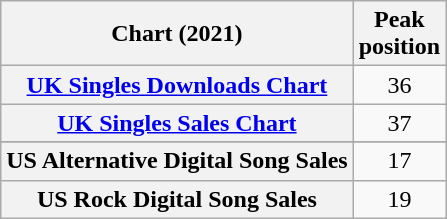<table class="wikitable sortable plainrowheaders" style="text-align:center">
<tr>
<th scope="col">Chart (2021)</th>
<th scope="col">Peak<br>position</th>
</tr>
<tr>
<th scope="row"><a href='#'>UK Singles Downloads Chart</a></th>
<td>36</td>
</tr>
<tr>
<th scope="row"><a href='#'>UK Singles Sales Chart</a></th>
<td>37</td>
</tr>
<tr>
</tr>
<tr>
<th scope="row">US Alternative Digital Song Sales</th>
<td>17</td>
</tr>
<tr>
<th scope="row">US Rock Digital Song Sales</th>
<td>19</td>
</tr>
</table>
